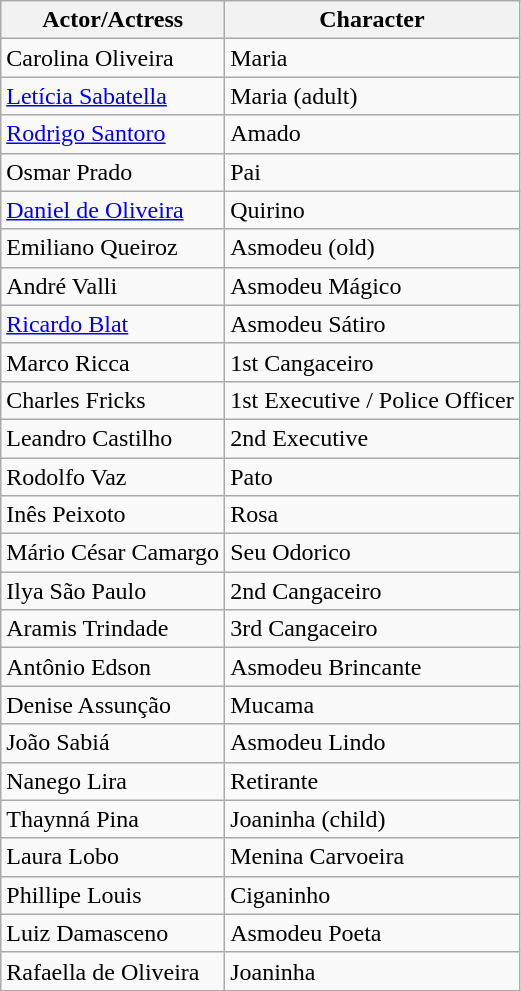<table class="wikitable sortable">
<tr>
<th>Actor/Actress</th>
<th>Character</th>
</tr>
<tr>
<td>Carolina Oliveira</td>
<td>Maria</td>
</tr>
<tr>
<td><a href='#'>Letícia Sabatella</a></td>
<td>Maria (adult)</td>
</tr>
<tr>
<td><a href='#'>Rodrigo Santoro</a></td>
<td>Amado</td>
</tr>
<tr>
<td>Osmar Prado</td>
<td>Pai</td>
</tr>
<tr>
<td><a href='#'>Daniel de Oliveira</a></td>
<td>Quirino</td>
</tr>
<tr>
<td>Emiliano Queiroz</td>
<td>Asmodeu (old)</td>
</tr>
<tr>
<td>André Valli</td>
<td>Asmodeu Mágico</td>
</tr>
<tr>
<td><a href='#'>Ricardo Blat</a></td>
<td>Asmodeu Sátiro</td>
</tr>
<tr>
<td>Marco Ricca</td>
<td>1st Cangaceiro</td>
</tr>
<tr>
<td>Charles Fricks</td>
<td>1st Executive / Police Officer</td>
</tr>
<tr>
<td>Leandro Castilho</td>
<td>2nd Executive</td>
</tr>
<tr>
<td>Rodolfo Vaz</td>
<td>Pato</td>
</tr>
<tr>
<td>Inês Peixoto</td>
<td>Rosa</td>
</tr>
<tr>
<td>Mário César Camargo</td>
<td>Seu Odorico</td>
</tr>
<tr>
<td>Ilya São Paulo</td>
<td>2nd Cangaceiro</td>
</tr>
<tr>
<td>Aramis Trindade</td>
<td>3rd Cangaceiro</td>
</tr>
<tr>
<td>Antônio Edson</td>
<td>Asmodeu Brincante</td>
</tr>
<tr>
<td>Denise Assunção</td>
<td>Mucama</td>
</tr>
<tr>
<td>João Sabiá</td>
<td>Asmodeu Lindo</td>
</tr>
<tr>
<td>Nanego Lira</td>
<td>Retirante</td>
</tr>
<tr>
<td>Thaynná Pina</td>
<td>Joaninha (child)</td>
</tr>
<tr>
<td>Laura Lobo</td>
<td>Menina Carvoeira</td>
</tr>
<tr>
<td>Phillipe Louis</td>
<td>Ciganinho</td>
</tr>
<tr>
<td>Luiz Damasceno</td>
<td>Asmodeu Poeta</td>
</tr>
<tr>
<td>Rafaella de Oliveira</td>
<td>Joaninha</td>
</tr>
<tr>
</tr>
</table>
